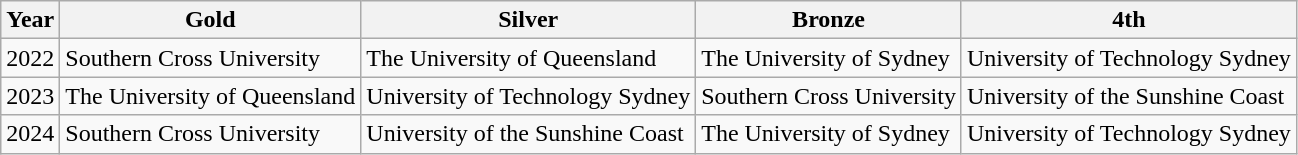<table class="wikitable">
<tr>
<th>Year</th>
<th>Gold</th>
<th>Silver</th>
<th>Bronze</th>
<th>4th</th>
</tr>
<tr>
<td>2022</td>
<td>Southern Cross University</td>
<td>The University of Queensland</td>
<td>The University of Sydney</td>
<td>University of Technology Sydney</td>
</tr>
<tr>
<td>2023</td>
<td>The University of Queensland</td>
<td>University of Technology Sydney</td>
<td>Southern Cross University</td>
<td>University of the Sunshine Coast</td>
</tr>
<tr>
<td>2024</td>
<td>Southern Cross University</td>
<td>University of the Sunshine Coast</td>
<td>The University of Sydney</td>
<td>University of Technology Sydney</td>
</tr>
</table>
